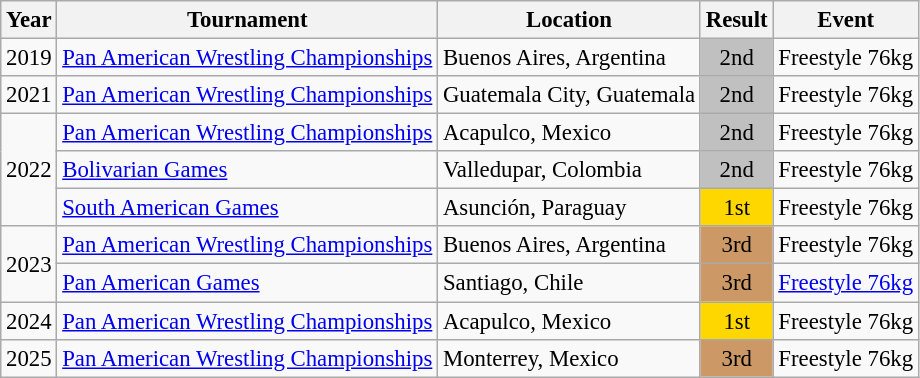<table class="wikitable" style="font-size:95%;">
<tr>
<th>Year</th>
<th>Tournament</th>
<th>Location</th>
<th>Result</th>
<th>Event</th>
</tr>
<tr>
<td>2019</td>
<td><a href='#'>Pan American Wrestling Championships</a></td>
<td>Buenos Aires, Argentina</td>
<td align="center" bgcolor="silver">2nd</td>
<td>Freestyle 76kg</td>
</tr>
<tr>
<td>2021</td>
<td><a href='#'>Pan American Wrestling Championships</a></td>
<td>Guatemala City, Guatemala</td>
<td align="center" bgcolor="silver">2nd</td>
<td>Freestyle 76kg</td>
</tr>
<tr>
<td rowspan=3>2022</td>
<td><a href='#'>Pan American Wrestling Championships</a></td>
<td>Acapulco, Mexico</td>
<td align="center" bgcolor="silver">2nd</td>
<td>Freestyle 76kg</td>
</tr>
<tr>
<td><a href='#'>Bolivarian Games</a></td>
<td>Valledupar, Colombia</td>
<td align="center" bgcolor="silver">2nd</td>
<td>Freestyle 76kg</td>
</tr>
<tr>
<td><a href='#'>South American Games</a></td>
<td>Asunción, Paraguay</td>
<td align="center" bgcolor="gold">1st</td>
<td>Freestyle 76kg</td>
</tr>
<tr>
<td rowspan=2>2023</td>
<td><a href='#'>Pan American Wrestling Championships</a></td>
<td>Buenos Aires, Argentina</td>
<td align="center" bgcolor="cc9966">3rd</td>
<td>Freestyle 76kg</td>
</tr>
<tr>
<td><a href='#'>Pan American Games</a></td>
<td>Santiago, Chile</td>
<td align="center" bgcolor="cc9966">3rd</td>
<td><a href='#'>Freestyle 76kg</a></td>
</tr>
<tr>
<td>2024</td>
<td><a href='#'>Pan American Wrestling Championships</a></td>
<td>Acapulco, Mexico</td>
<td align="center" bgcolor="gold">1st</td>
<td>Freestyle 76kg</td>
</tr>
<tr>
<td>2025</td>
<td><a href='#'>Pan American Wrestling Championships</a></td>
<td>Monterrey, Mexico</td>
<td align="center" bgcolor="cc9966">3rd</td>
<td>Freestyle 76kg</td>
</tr>
</table>
